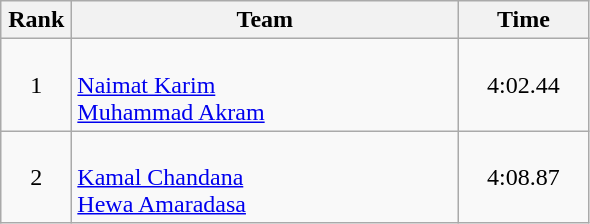<table class=wikitable style="text-align:center">
<tr>
<th width=40>Rank</th>
<th width=250>Team</th>
<th width=80>Time</th>
</tr>
<tr>
<td>1</td>
<td align=left><br><a href='#'>Naimat Karim</a><br><a href='#'>Muhammad Akram</a></td>
<td>4:02.44</td>
</tr>
<tr>
<td>2</td>
<td align=left><br><a href='#'>Kamal Chandana</a><br><a href='#'>Hewa Amaradasa</a></td>
<td>4:08.87</td>
</tr>
</table>
